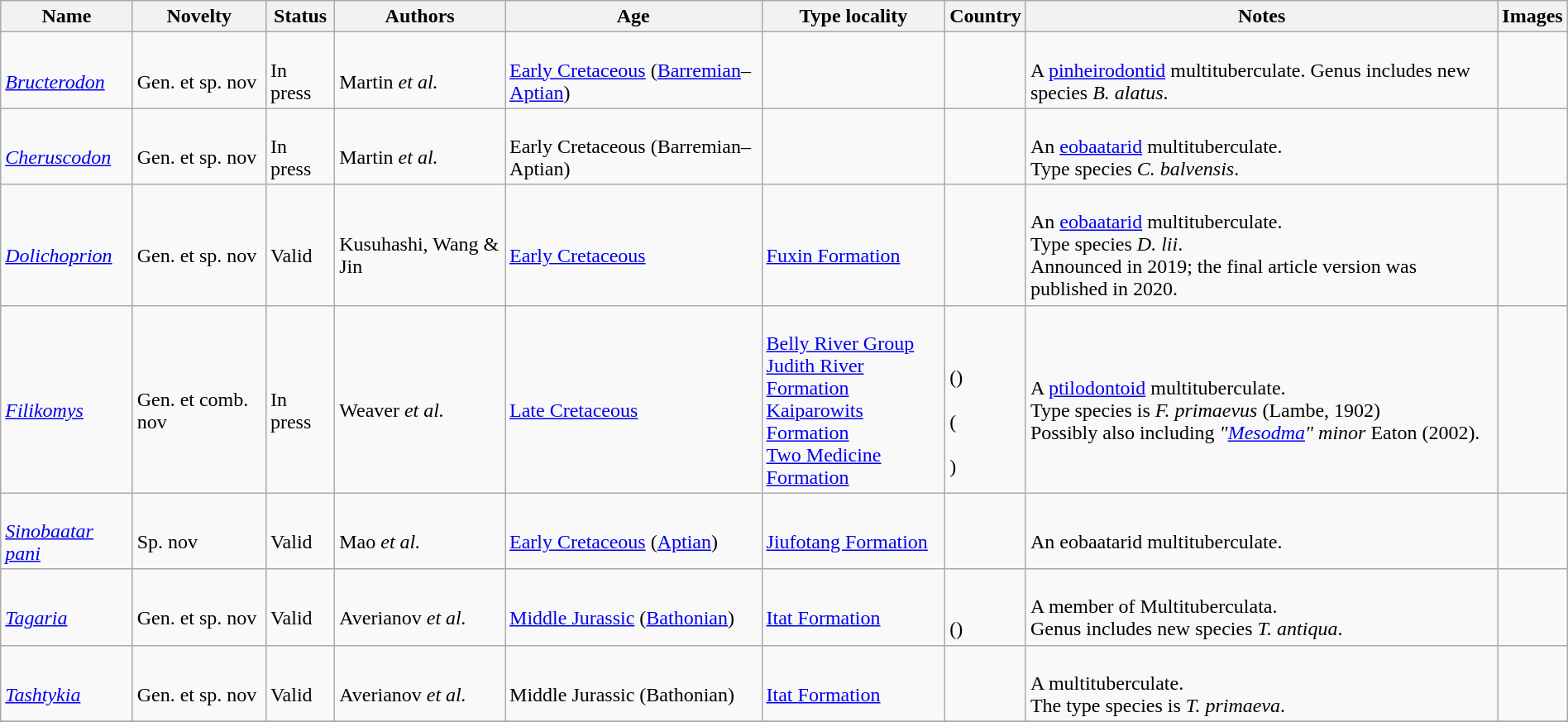<table class="wikitable sortable" align="center" width="100%">
<tr>
<th>Name</th>
<th>Novelty</th>
<th>Status</th>
<th>Authors</th>
<th>Age</th>
<th>Type locality</th>
<th>Country</th>
<th>Notes</th>
<th>Images</th>
</tr>
<tr>
<td><br><em><a href='#'>Bructerodon</a></em></td>
<td><br>Gen. et sp. nov</td>
<td><br>In press</td>
<td><br>Martin <em>et al.</em></td>
<td><br><a href='#'>Early Cretaceous</a> (<a href='#'>Barremian</a>–<a href='#'>Aptian</a>)</td>
<td></td>
<td><br></td>
<td><br>A <a href='#'>pinheirodontid</a> multituberculate. Genus includes new species <em>B. alatus</em>.</td>
<td></td>
</tr>
<tr>
<td><br><em><a href='#'>Cheruscodon</a></em></td>
<td><br>Gen. et sp. nov</td>
<td><br>In press</td>
<td><br>Martin <em>et al.</em></td>
<td><br>Early Cretaceous (Barremian–Aptian)</td>
<td></td>
<td><br></td>
<td><br>An <a href='#'>eobaatarid</a> multituberculate.<br> Type species <em>C. balvensis</em>.</td>
<td></td>
</tr>
<tr>
<td><br><em><a href='#'>Dolichoprion</a></em></td>
<td><br>Gen. et sp. nov</td>
<td><br>Valid</td>
<td><br>Kusuhashi, Wang & Jin</td>
<td><br><a href='#'>Early Cretaceous</a></td>
<td><br><a href='#'>Fuxin Formation</a></td>
<td><br></td>
<td><br>An <a href='#'>eobaatarid</a> multituberculate.<br> Type species <em>D. lii</em>.<br>Announced in 2019; the final article version was published in 2020.</td>
<td></td>
</tr>
<tr>
<td><br><em><a href='#'>Filikomys</a></em></td>
<td><br>Gen. et comb. nov</td>
<td><br>In press</td>
<td><br>Weaver <em>et al.</em></td>
<td><br><a href='#'>Late Cretaceous</a></td>
<td><br><a href='#'>Belly River Group</a><br><a href='#'>Judith River Formation</a><br><a href='#'>Kaiparowits Formation</a><br><a href='#'>Two Medicine Formation</a></td>
<td><br><br>()<br><br>(<br><br>)</td>
<td><br>A <a href='#'>ptilodontoid</a> multituberculate.<br>Type species is <em>F. primaevus</em> (Lambe, 1902)<br> Possibly also including <em>"<a href='#'>Mesodma</a>" minor</em> Eaton (2002).</td>
<td></td>
</tr>
<tr>
<td><br><em><a href='#'>Sinobaatar pani</a></em></td>
<td><br>Sp. nov</td>
<td><br>Valid</td>
<td><br>Mao <em>et al.</em></td>
<td><br><a href='#'>Early Cretaceous</a> (<a href='#'>Aptian</a>)</td>
<td><br><a href='#'>Jiufotang Formation</a></td>
<td><br></td>
<td><br>An eobaatarid multituberculate.</td>
<td></td>
</tr>
<tr>
<td><br><em><a href='#'>Tagaria</a></em></td>
<td><br>Gen. et sp. nov</td>
<td><br>Valid</td>
<td><br>Averianov <em>et al.</em></td>
<td><br><a href='#'>Middle Jurassic</a> (<a href='#'>Bathonian</a>)</td>
<td><br><a href='#'>Itat Formation</a></td>
<td><br><br>()</td>
<td><br>A member of Multituberculata.<br>Genus includes new species <em>T. antiqua</em>.</td>
<td></td>
</tr>
<tr>
<td><br><em><a href='#'>Tashtykia</a></em></td>
<td><br>Gen. et sp. nov</td>
<td><br>Valid</td>
<td><br>Averianov <em>et al.</em></td>
<td><br>Middle Jurassic (Bathonian)</td>
<td><br><a href='#'>Itat Formation</a></td>
<td><br><br></td>
<td><br>A multituberculate.<br>The type species is <em>T. primaeva</em>.</td>
<td></td>
</tr>
<tr>
</tr>
</table>
